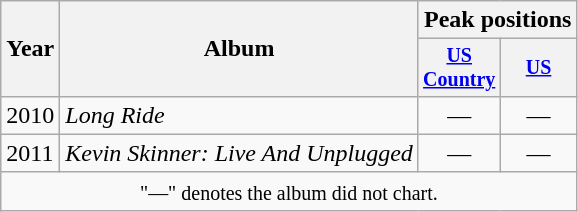<table class="wikitable">
<tr>
<th rowspan="2">Year</th>
<th rowspan="2">Album</th>
<th colspan="2">Peak positions</th>
</tr>
<tr style="font-size:smaller;">
<th style="width:45px;"><a href='#'>US Country</a></th>
<th style="width:45px;"><a href='#'>US</a></th>
</tr>
<tr>
<td>2010</td>
<td><em>Long Ride</em><br></td>
<td style="text-align:center;">—</td>
<td style="text-align:center;">—</td>
</tr>
<tr>
<td>2011</td>
<td><em>Kevin Skinner: Live And Unplugged</em><br></td>
<td style="text-align:center;">—</td>
<td style="text-align:center;">—</td>
</tr>
<tr>
<td style="text-align:center;" colspan="8"><small>"—" denotes the album did not chart.</small></td>
</tr>
</table>
